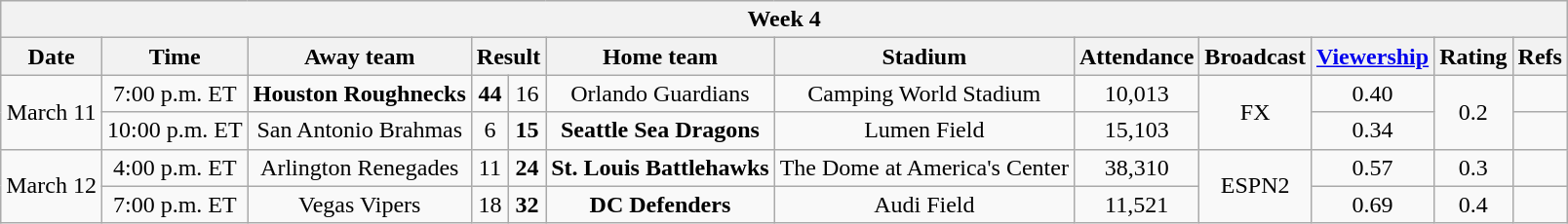<table class="wikitable" style="text-align:center;">
<tr>
<th colspan="12">Week 4</th>
</tr>
<tr>
<th>Date</th>
<th>Time<br></th>
<th>Away team</th>
<th colspan="2">Result<br></th>
<th>Home team</th>
<th>Stadium</th>
<th>Attendance</th>
<th>Broadcast</th>
<th><a href='#'>Viewership</a><br></th>
<th>Rating<br></th>
<th>Refs</th>
</tr>
<tr>
<td rowspan=2>March 11</td>
<td>7:00 p.m. ET</td>
<td><strong>Houston Roughnecks</strong></td>
<td><strong>44</strong></td>
<td>16</td>
<td>Orlando Guardians</td>
<td>Camping World Stadium</td>
<td>10,013</td>
<td rowspan="2">FX</td>
<td>0.40</td>
<td rowspan="2">0.2</td>
<td></td>
</tr>
<tr>
<td>10:00 p.m. ET</td>
<td>San Antonio Brahmas</td>
<td>6</td>
<td><strong>15</strong></td>
<td><strong>Seattle Sea Dragons</strong></td>
<td>Lumen Field</td>
<td>15,103</td>
<td>0.34</td>
<td></td>
</tr>
<tr>
<td rowspan=2>March 12</td>
<td>4:00 p.m. ET</td>
<td>Arlington Renegades</td>
<td>11</td>
<td><strong>24</strong></td>
<td><strong>St. Louis Battlehawks</strong></td>
<td>The Dome at America's Center</td>
<td>38,310</td>
<td rowspan="2">ESPN2</td>
<td>0.57</td>
<td>0.3</td>
<td></td>
</tr>
<tr>
<td>7:00 p.m. ET</td>
<td>Vegas Vipers</td>
<td>18</td>
<td><strong>32</strong></td>
<td><strong>DC Defenders</strong></td>
<td>Audi Field</td>
<td>11,521</td>
<td>0.69</td>
<td>0.4</td>
<td></td>
</tr>
</table>
